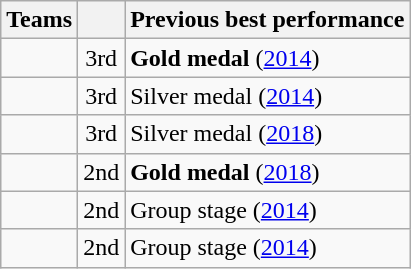<table class="wikitable">
<tr>
<th>Teams</th>
<th></th>
<th>Previous best performance</th>
</tr>
<tr>
<td></td>
<td align=center>3rd</td>
<td><strong>Gold medal</strong> (<a href='#'>2014</a>)</td>
</tr>
<tr>
<td></td>
<td align=center>3rd</td>
<td>Silver medal (<a href='#'>2014</a>)</td>
</tr>
<tr>
<td></td>
<td align=center>3rd</td>
<td>Silver medal (<a href='#'>2018</a>)</td>
</tr>
<tr>
<td></td>
<td align=center>2nd</td>
<td><strong>Gold medal</strong> (<a href='#'>2018</a>)</td>
</tr>
<tr>
<td></td>
<td align=center>2nd</td>
<td>Group stage (<a href='#'>2014</a>)</td>
</tr>
<tr>
<td></td>
<td align=center>2nd</td>
<td>Group stage (<a href='#'>2014</a>)</td>
</tr>
</table>
